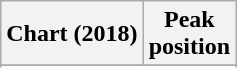<table class="wikitable sortable plainrowheaders" style="text-align:center">
<tr>
<th scope="col">Chart (2018)</th>
<th scope="col">Peak<br>position</th>
</tr>
<tr>
</tr>
<tr>
</tr>
<tr>
</tr>
<tr>
</tr>
<tr>
</tr>
<tr>
</tr>
<tr>
</tr>
<tr>
</tr>
<tr>
</tr>
<tr>
</tr>
<tr>
</tr>
<tr>
</tr>
<tr>
</tr>
<tr>
</tr>
<tr>
</tr>
<tr>
</tr>
<tr>
</tr>
</table>
